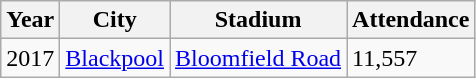<table class="wikitable" style="text-align: left;">
<tr>
<th>Year</th>
<th>City</th>
<th>Stadium</th>
<th>Attendance</th>
</tr>
<tr>
<td>2017</td>
<td align=left> <a href='#'>Blackpool</a></td>
<td><a href='#'>Bloomfield Road</a></td>
<td>11,557</td>
</tr>
</table>
